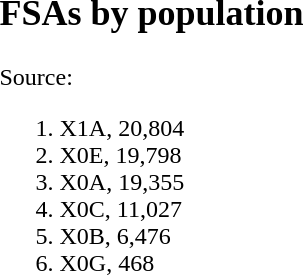<table style="width: 100%;">
<tr>
<td><br><h2>FSAs by population</h2>Source:<ol><li>X1A, 20,804</li><li>X0E, 19,798</li><li>X0A, 19,355</li><li>X0C, 11,027</li><li>X0B, 6,476</li><li>X0G, 468</li></ol></td>
</tr>
</table>
